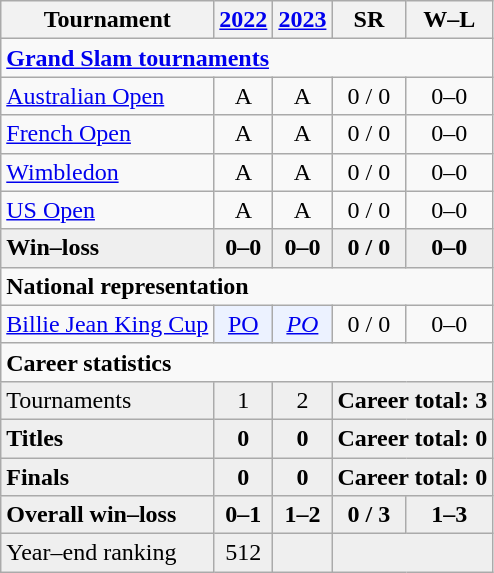<table class="wikitable" style="text-align:center">
<tr>
<th>Tournament</th>
<th><a href='#'>2022</a></th>
<th><a href='#'>2023</a></th>
<th>SR</th>
<th>W–L</th>
</tr>
<tr>
<td colspan="6" align="left"><strong><a href='#'>Grand Slam tournaments</a></strong></td>
</tr>
<tr>
<td align="left"><a href='#'>Australian Open</a></td>
<td>A</td>
<td>A</td>
<td>0 / 0</td>
<td>0–0</td>
</tr>
<tr>
<td align="left"><a href='#'>French Open</a></td>
<td>A</td>
<td>A</td>
<td>0 / 0</td>
<td>0–0</td>
</tr>
<tr>
<td align="left"><a href='#'>Wimbledon</a></td>
<td>A</td>
<td>A</td>
<td>0 / 0</td>
<td>0–0</td>
</tr>
<tr>
<td align="left"><a href='#'>US Open</a></td>
<td>A</td>
<td>A</td>
<td>0 / 0</td>
<td>0–0</td>
</tr>
<tr style="background:#efefef;font-weight:bold">
<td align="left">Win–loss</td>
<td>0–0</td>
<td>0–0</td>
<td>0 / 0</td>
<td>0–0</td>
</tr>
<tr>
<td colspan="6" align="left"><strong>National representation</strong></td>
</tr>
<tr>
<td align="left"><a href='#'>Billie Jean King Cup</a></td>
<td bgcolor=ecf2ff><a href='#'>PO</a></td>
<td bgcolor=ecf2ff><em><a href='#'>PO</a></em></td>
<td>0 / 0</td>
<td>0–0</td>
</tr>
<tr>
<td colspan="6" align="left"><strong>Career statistics</strong></td>
</tr>
<tr bgcolor="efefef">
<td align="left">Tournaments</td>
<td>1</td>
<td>2</td>
<td colspan="3"><strong>Career total: 3</strong></td>
</tr>
<tr style="background:#efefef;font-weight:bold">
<td align="left">Titles</td>
<td>0</td>
<td>0</td>
<td colspan="3">Career total: 0</td>
</tr>
<tr style="background:#efefef;font-weight:bold">
<td align="left">Finals</td>
<td>0</td>
<td>0</td>
<td colspan="3">Career total: 0</td>
</tr>
<tr style="background:#efefef;font-weight:bold">
<td align="left">Overall win–loss</td>
<td>0–1</td>
<td>1–2</td>
<td>0 / 3</td>
<td>1–3</td>
</tr>
<tr bgcolor="efefef">
<td align="left">Year–end ranking</td>
<td>512</td>
<td></td>
<td colspan="3"></td>
</tr>
</table>
